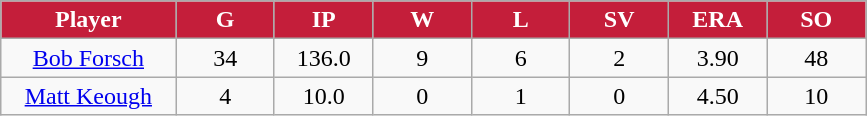<table class="wikitable sortable">
<tr>
<th style="background:#c41e3a;color:white;" width="16%">Player</th>
<th style="background:#c41e3a;color:white;" width="9%">G</th>
<th style="background:#c41e3a;color:white;" width="9%">IP</th>
<th style="background:#c41e3a;color:white;" width="9%">W</th>
<th style="background:#c41e3a;color:white;" width="9%">L</th>
<th style="background:#c41e3a;color:white;" width="9%">SV</th>
<th style="background:#c41e3a;color:white;" width="9%">ERA</th>
<th style="background:#c41e3a;color:white;" width="9%">SO</th>
</tr>
<tr align="center">
<td><a href='#'>Bob Forsch</a></td>
<td>34</td>
<td>136.0</td>
<td>9</td>
<td>6</td>
<td>2</td>
<td>3.90</td>
<td>48</td>
</tr>
<tr align=center>
<td><a href='#'>Matt Keough</a></td>
<td>4</td>
<td>10.0</td>
<td>0</td>
<td>1</td>
<td>0</td>
<td>4.50</td>
<td>10</td>
</tr>
</table>
